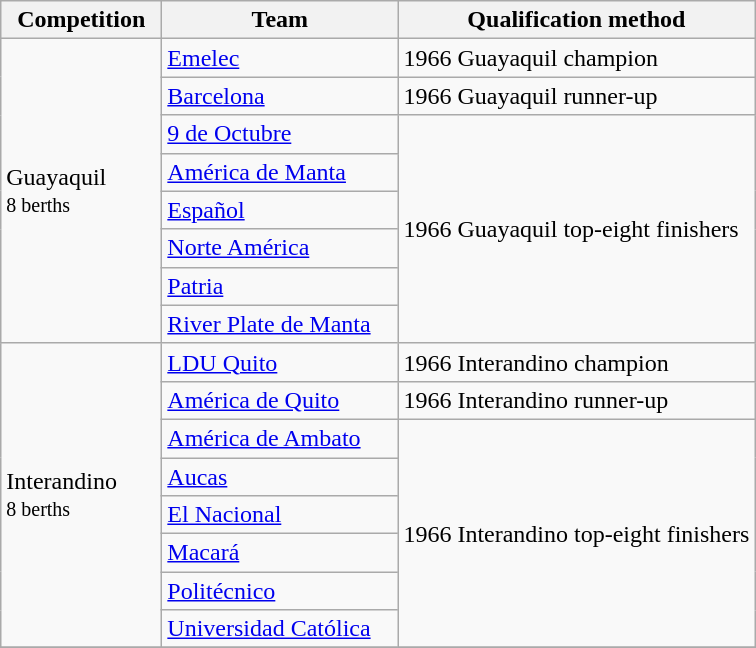<table class="wikitable">
<tr>
<th width=100>Competition</th>
<th width=150>Team</th>
<th>Qualification method</th>
</tr>
<tr>
<td rowspan="8">Guayaquil<br><small>8 berths</small></td>
<td><a href='#'>Emelec</a></td>
<td>1966 Guayaquil champion</td>
</tr>
<tr>
<td><a href='#'>Barcelona</a></td>
<td>1966 Guayaquil runner-up</td>
</tr>
<tr>
<td><a href='#'>9 de Octubre</a></td>
<td rowspan=6>1966 Guayaquil top-eight finishers</td>
</tr>
<tr>
<td><a href='#'>América de Manta</a></td>
</tr>
<tr>
<td><a href='#'>Español</a></td>
</tr>
<tr>
<td><a href='#'>Norte América</a></td>
</tr>
<tr>
<td><a href='#'>Patria</a></td>
</tr>
<tr>
<td><a href='#'>River Plate de Manta</a></td>
</tr>
<tr>
<td rowspan="8">Interandino<br><small>8 berths</small></td>
<td><a href='#'>LDU Quito</a></td>
<td>1966 Interandino champion</td>
</tr>
<tr>
<td><a href='#'>América de Quito</a></td>
<td>1966 Interandino runner-up</td>
</tr>
<tr>
<td><a href='#'>América de Ambato</a></td>
<td rowspan=6>1966 Interandino top-eight finishers</td>
</tr>
<tr>
<td><a href='#'>Aucas</a></td>
</tr>
<tr>
<td><a href='#'>El Nacional</a></td>
</tr>
<tr>
<td><a href='#'>Macará</a></td>
</tr>
<tr>
<td><a href='#'>Politécnico</a></td>
</tr>
<tr>
<td><a href='#'>Universidad Católica</a></td>
</tr>
<tr>
</tr>
</table>
